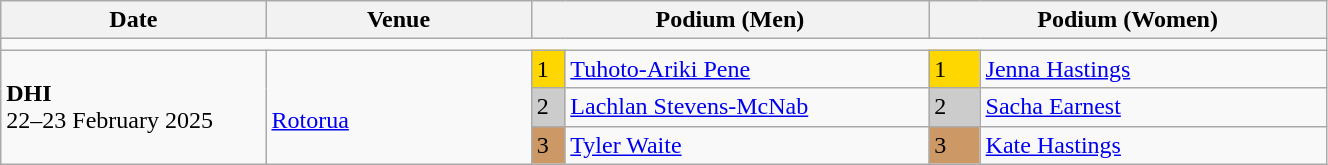<table class="wikitable" width=70%>
<tr>
<th>Date</th>
<th width=20%>Venue</th>
<th colspan=2 width=30%>Podium (Men)</th>
<th colspan=2 width=30%>Podium (Women)</th>
</tr>
<tr>
<td colspan=6></td>
</tr>
<tr>
<td rowspan=3><strong>DHI</strong> <br> 22–23 February 2025</td>
<td rowspan=3><br><a href='#'>Rotorua</a></td>
<td bgcolor=FFD700>1</td>
<td><a href='#'>Tuhoto-Ariki Pene</a></td>
<td bgcolor=FFD700>1</td>
<td><a href='#'>Jenna Hastings</a></td>
</tr>
<tr>
<td bgcolor=CCCCCC>2</td>
<td><a href='#'>Lachlan Stevens-McNab</a></td>
<td bgcolor=CCCCCC>2</td>
<td><a href='#'>Sacha Earnest</a></td>
</tr>
<tr>
<td bgcolor=CC9966>3</td>
<td><a href='#'>Tyler Waite</a></td>
<td bgcolor=CC9966>3</td>
<td><a href='#'>Kate Hastings</a></td>
</tr>
</table>
